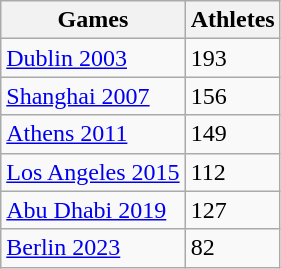<table class="wikitable">
<tr>
<th>Games</th>
<th>Athletes</th>
</tr>
<tr>
<td> <a href='#'>Dublin 2003</a></td>
<td>193</td>
</tr>
<tr>
<td> <a href='#'>Shanghai 2007</a></td>
<td>156</td>
</tr>
<tr>
<td> <a href='#'>Athens 2011</a></td>
<td>149</td>
</tr>
<tr>
<td> <a href='#'>Los Angeles 2015</a></td>
<td>112</td>
</tr>
<tr>
<td> <a href='#'>Abu Dhabi 2019</a></td>
<td>127</td>
</tr>
<tr>
<td> <a href='#'>Berlin 2023</a></td>
<td>82</td>
</tr>
</table>
